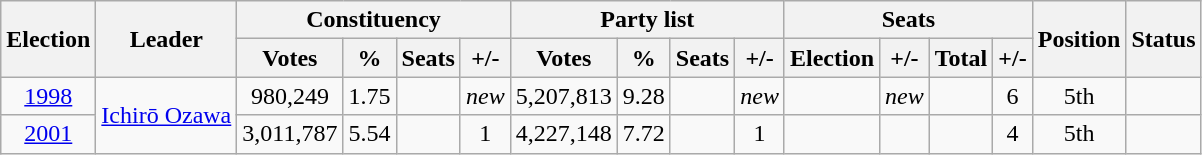<table class="wikitable" style="text-align:center">
<tr>
<th rowspan="2">Election</th>
<th rowspan="2">Leader</th>
<th colspan="4">Constituency</th>
<th colspan="4">Party list</th>
<th colspan="4">Seats</th>
<th rowspan="2">Position</th>
<th rowspan="2">Status</th>
</tr>
<tr>
<th>Votes</th>
<th>%</th>
<th>Seats</th>
<th>+/-</th>
<th>Votes</th>
<th>%</th>
<th>Seats</th>
<th>+/-</th>
<th>Election</th>
<th>+/-</th>
<th>Total</th>
<th>+/-</th>
</tr>
<tr>
<td><a href='#'>1998</a></td>
<td rowspan="2"><a href='#'>Ichirō Ozawa</a></td>
<td>980,249</td>
<td>1.75</td>
<td></td>
<td><em>new</em></td>
<td>5,207,813</td>
<td>9.28</td>
<td></td>
<td><em>new</em></td>
<td></td>
<td><em>new</em></td>
<td></td>
<td> 6</td>
<td>5th</td>
<td></td>
</tr>
<tr>
<td><a href='#'>2001</a></td>
<td>3,011,787</td>
<td>5.54</td>
<td></td>
<td> 1</td>
<td>4,227,148</td>
<td>7.72</td>
<td></td>
<td> 1</td>
<td></td>
<td></td>
<td></td>
<td> 4</td>
<td>5th</td>
<td></td>
</tr>
</table>
